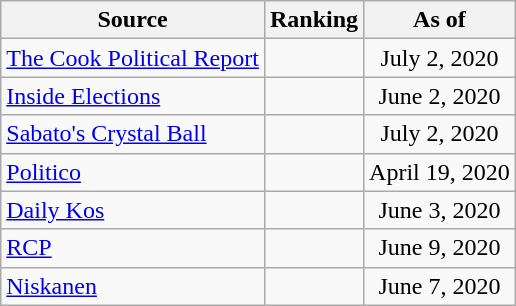<table class="wikitable" style="text-align:center">
<tr>
<th>Source</th>
<th>Ranking</th>
<th>As of</th>
</tr>
<tr>
<td align=left><a href='#'>The Cook Political Report</a></td>
<td></td>
<td>July 2, 2020</td>
</tr>
<tr>
<td align=left><a href='#'>Inside Elections</a></td>
<td></td>
<td>June 2, 2020</td>
</tr>
<tr>
<td align=left><a href='#'>Sabato's Crystal Ball</a></td>
<td></td>
<td>July 2, 2020</td>
</tr>
<tr>
<td align="left"><a href='#'>Politico</a></td>
<td></td>
<td>April 19, 2020</td>
</tr>
<tr>
<td align="left"><a href='#'>Daily Kos</a></td>
<td></td>
<td>June 3, 2020</td>
</tr>
<tr>
<td align="left"><a href='#'>RCP</a></td>
<td></td>
<td>June 9, 2020</td>
</tr>
<tr>
<td align="left"><a href='#'>Niskanen</a></td>
<td></td>
<td>June 7, 2020</td>
</tr>
</table>
